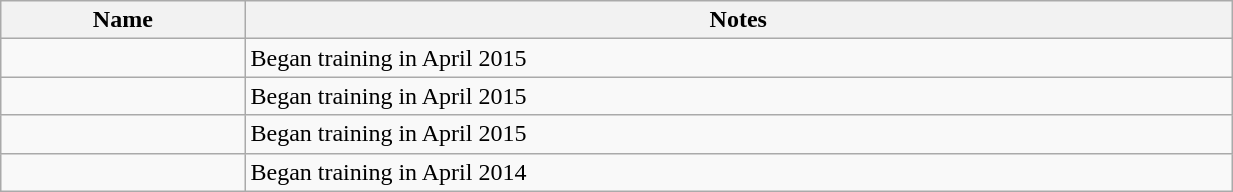<table class="wikitable sortable" align="left center" style="width:65%;">
<tr>
<th width:15%;">Name</th>
<th width:20%;">Notes</th>
</tr>
<tr>
<td></td>
<td>Began training in April 2015</td>
</tr>
<tr>
<td></td>
<td>Began training in April 2015</td>
</tr>
<tr>
<td></td>
<td>Began training in April 2015</td>
</tr>
<tr>
<td></td>
<td>Began training in April 2014</td>
</tr>
</table>
